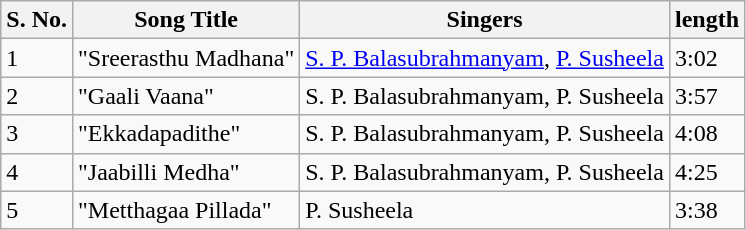<table class="wikitable">
<tr>
<th>S. No.</th>
<th>Song Title</th>
<th>Singers</th>
<th>length</th>
</tr>
<tr>
<td>1</td>
<td>"Sreerasthu Madhana"</td>
<td><a href='#'>S. P. Balasubrahmanyam</a>, <a href='#'>P. Susheela</a></td>
<td>3:02</td>
</tr>
<tr>
<td>2</td>
<td>"Gaali Vaana"</td>
<td>S. P. Balasubrahmanyam, P. Susheela</td>
<td>3:57</td>
</tr>
<tr>
<td>3</td>
<td>"Ekkadapadithe"</td>
<td>S. P. Balasubrahmanyam, P. Susheela</td>
<td>4:08</td>
</tr>
<tr>
<td>4</td>
<td>"Jaabilli Medha"</td>
<td>S. P. Balasubrahmanyam, P. Susheela</td>
<td>4:25</td>
</tr>
<tr>
<td>5</td>
<td>"Metthagaa Pillada"</td>
<td>P. Susheela</td>
<td>3:38</td>
</tr>
</table>
